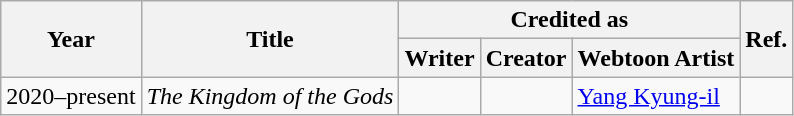<table class="wikitable">
<tr>
<th rowspan="2">Year</th>
<th rowspan="2">Title</th>
<th colspan="3">Credited as</th>
<th rowspan="2">Ref.</th>
</tr>
<tr>
<th>Writer</th>
<th>Creator</th>
<th>Webtoon Artist</th>
</tr>
<tr>
<td>2020–present</td>
<td><em>The Kingdom of the Gods</em></td>
<td></td>
<td></td>
<td><a href='#'>Yang Kyung-il</a></td>
<td></td>
</tr>
</table>
